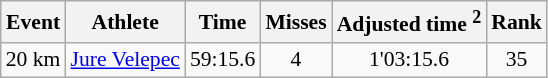<table class="wikitable" style="font-size:90%">
<tr>
<th>Event</th>
<th>Athlete</th>
<th>Time</th>
<th>Misses</th>
<th>Adjusted time <sup>2</sup></th>
<th>Rank</th>
</tr>
<tr>
<td>20 km</td>
<td><a href='#'>Jure Velepec</a></td>
<td align="center">59:15.6</td>
<td align="center">4</td>
<td align="center">1'03:15.6</td>
<td align="center">35</td>
</tr>
</table>
